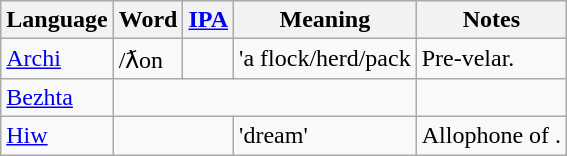<table class="wikitable">
<tr>
<th>Language</th>
<th>Word</th>
<th><a href='#'>IPA</a></th>
<th>Meaning</th>
<th>Notes</th>
</tr>
<tr>
<td><a href='#'>Archi</a></td>
<td>/ƛon</td>
<td></td>
<td>'a flock/herd/pack</td>
<td>Pre-velar.</td>
</tr>
<tr>
<td><a href='#'>Bezhta</a></td>
<td colspan=3 align=center></td>
<td></td>
</tr>
<tr>
<td><a href='#'>Hiw</a></td>
<td colspan="2"></td>
<td>'dream'</td>
<td>Allophone of .</td>
</tr>
</table>
